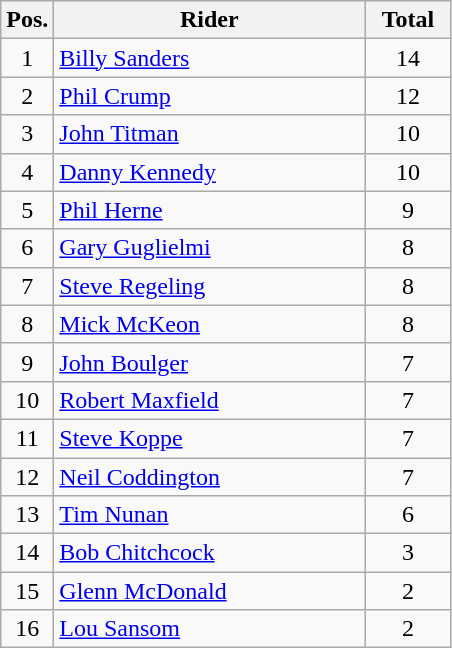<table class=wikitable>
<tr>
<th width=25px>Pos.</th>
<th width=200px>Rider</th>
<th width=50px>Total</th>
</tr>
<tr align=center >
<td>1</td>
<td align=left><a href='#'>Billy Sanders</a></td>
<td>14</td>
</tr>
<tr align=center >
<td>2</td>
<td align=left><a href='#'>Phil Crump</a></td>
<td>12</td>
</tr>
<tr align=center >
<td>3</td>
<td align=left><a href='#'>John Titman</a></td>
<td>10</td>
</tr>
<tr align=center >
<td>4</td>
<td align=left><a href='#'>Danny Kennedy</a></td>
<td>10</td>
</tr>
<tr align=center >
<td>5</td>
<td align=left><a href='#'>Phil Herne</a></td>
<td>9</td>
</tr>
<tr align=center >
<td>6</td>
<td align=left><a href='#'>Gary Guglielmi</a></td>
<td>8</td>
</tr>
<tr align=center >
<td>7</td>
<td align=left><a href='#'>Steve Regeling</a></td>
<td>8</td>
</tr>
<tr align=center >
<td>8</td>
<td align=left><a href='#'>Mick McKeon</a></td>
<td>8</td>
</tr>
<tr align=center>
<td>9</td>
<td align=left><a href='#'>John Boulger</a></td>
<td>7</td>
</tr>
<tr align=center>
<td>10</td>
<td align=left><a href='#'>Robert Maxfield</a></td>
<td>7</td>
</tr>
<tr align=center>
<td>11</td>
<td align=left><a href='#'>Steve Koppe</a></td>
<td>7</td>
</tr>
<tr align=center>
<td>12</td>
<td align=left><a href='#'>Neil Coddington</a></td>
<td>7</td>
</tr>
<tr align=center>
<td>13</td>
<td align=left><a href='#'>Tim Nunan</a></td>
<td>6</td>
</tr>
<tr align=center>
<td>14</td>
<td align=left><a href='#'>Bob Chitchcock</a></td>
<td>3</td>
</tr>
<tr align=center>
<td>15</td>
<td align=left><a href='#'>Glenn McDonald</a></td>
<td>2</td>
</tr>
<tr align=center>
<td>16</td>
<td align=left><a href='#'>Lou Sansom</a></td>
<td>2</td>
</tr>
</table>
